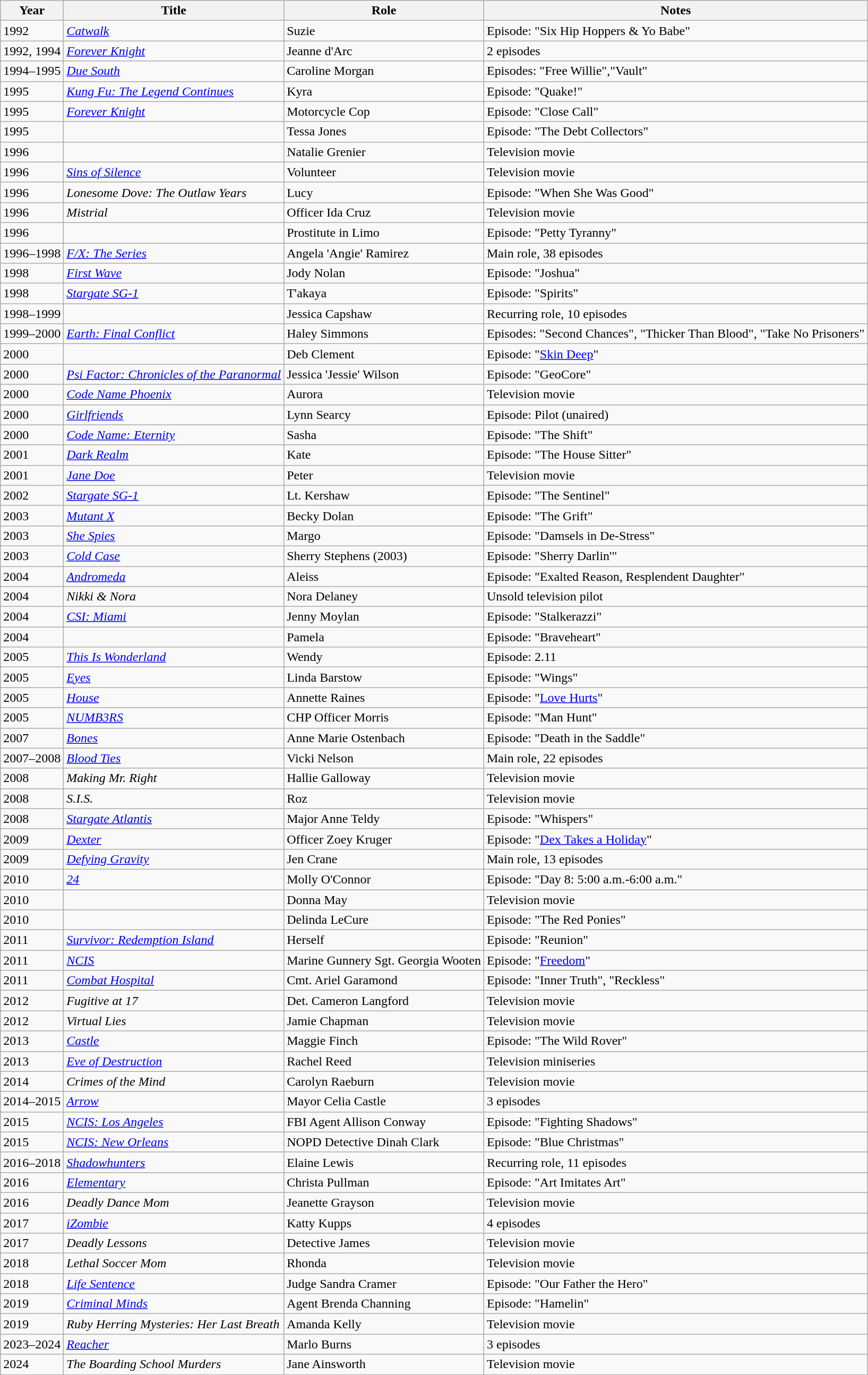<table class="wikitable sortable">
<tr>
<th>Year</th>
<th>Title</th>
<th>Role</th>
<th class="unsortable">Notes</th>
</tr>
<tr>
<td>1992</td>
<td><em><a href='#'>Catwalk</a></em></td>
<td>Suzie</td>
<td>Episode: "Six Hip Hoppers & Yo Babe"</td>
</tr>
<tr>
<td>1992, 1994</td>
<td><em><a href='#'>Forever Knight</a></em></td>
<td>Jeanne d'Arc</td>
<td>2 episodes</td>
</tr>
<tr>
<td>1994–1995</td>
<td><em><a href='#'>Due South</a></em></td>
<td>Caroline Morgan</td>
<td>Episodes: "Free Willie","Vault"</td>
</tr>
<tr>
<td>1995</td>
<td><em><a href='#'>Kung Fu: The Legend Continues</a></em></td>
<td>Kyra</td>
<td>Episode: "Quake!"</td>
</tr>
<tr>
<td>1995</td>
<td><em><a href='#'>Forever Knight</a></em></td>
<td>Motorcycle Cop</td>
<td>Episode: "Close Call"</td>
</tr>
<tr>
<td>1995</td>
<td><em></em></td>
<td>Tessa Jones</td>
<td>Episode: "The Debt Collectors"</td>
</tr>
<tr>
<td>1996</td>
<td><em></em></td>
<td>Natalie Grenier</td>
<td>Television movie</td>
</tr>
<tr>
<td>1996</td>
<td><em><a href='#'>Sins of Silence</a></em></td>
<td>Volunteer</td>
<td>Television movie</td>
</tr>
<tr>
<td>1996</td>
<td><em>Lonesome Dove: The Outlaw Years</em></td>
<td>Lucy</td>
<td>Episode: "When She Was Good"</td>
</tr>
<tr>
<td>1996</td>
<td><em>Mistrial</em></td>
<td>Officer Ida Cruz</td>
<td>Television movie</td>
</tr>
<tr>
<td>1996</td>
<td><em></em></td>
<td>Prostitute in Limo</td>
<td>Episode: "Petty Tyranny"</td>
</tr>
<tr>
<td>1996–1998</td>
<td><em><a href='#'>F/X: The Series</a></em></td>
<td>Angela 'Angie' Ramirez</td>
<td>Main role, 38 episodes</td>
</tr>
<tr>
<td>1998</td>
<td><em><a href='#'>First Wave</a></em></td>
<td>Jody Nolan</td>
<td>Episode: "Joshua"</td>
</tr>
<tr>
<td>1998</td>
<td><em><a href='#'>Stargate SG-1</a></em></td>
<td>T'akaya</td>
<td>Episode: "Spirits"</td>
</tr>
<tr>
<td>1998–1999</td>
<td><em></em></td>
<td>Jessica Capshaw</td>
<td>Recurring role, 10 episodes</td>
</tr>
<tr>
<td>1999–2000</td>
<td><em><a href='#'>Earth: Final Conflict</a></em></td>
<td>Haley Simmons</td>
<td>Episodes: "Second Chances", "Thicker Than Blood", "Take No Prisoners"</td>
</tr>
<tr>
<td>2000</td>
<td><em></em></td>
<td>Deb Clement</td>
<td>Episode: "<a href='#'>Skin Deep</a>"</td>
</tr>
<tr>
<td>2000</td>
<td><em><a href='#'>Psi Factor: Chronicles of the Paranormal</a></em></td>
<td>Jessica 'Jessie' Wilson</td>
<td>Episode: "GeoCore"</td>
</tr>
<tr>
<td>2000</td>
<td><em><a href='#'>Code Name Phoenix</a></em></td>
<td>Aurora</td>
<td>Television movie</td>
</tr>
<tr>
<td>2000</td>
<td><em><a href='#'>Girlfriends</a></em></td>
<td>Lynn Searcy</td>
<td>Episode: Pilot (unaired)</td>
</tr>
<tr>
<td>2000</td>
<td><em><a href='#'>Code Name: Eternity</a></em></td>
<td>Sasha</td>
<td>Episode: "The Shift"</td>
</tr>
<tr>
<td>2001</td>
<td><em><a href='#'>Dark Realm</a></em></td>
<td>Kate</td>
<td>Episode: "The House Sitter"</td>
</tr>
<tr>
<td>2001</td>
<td><em><a href='#'>Jane Doe</a></em></td>
<td>Peter</td>
<td>Television movie</td>
</tr>
<tr>
<td>2002</td>
<td><em><a href='#'>Stargate SG-1</a></em></td>
<td>Lt. Kershaw</td>
<td>Episode: "The Sentinel"</td>
</tr>
<tr>
<td>2003</td>
<td><em><a href='#'>Mutant X</a></em></td>
<td>Becky Dolan</td>
<td>Episode: "The Grift"</td>
</tr>
<tr>
<td>2003</td>
<td><em><a href='#'>She Spies</a></em></td>
<td>Margo</td>
<td>Episode: "Damsels in De-Stress"</td>
</tr>
<tr>
<td>2003</td>
<td><em><a href='#'>Cold Case</a></em></td>
<td>Sherry Stephens (2003)</td>
<td>Episode: "Sherry Darlin'"</td>
</tr>
<tr>
<td>2004</td>
<td><em><a href='#'>Andromeda</a></em></td>
<td>Aleiss</td>
<td>Episode: "Exalted Reason, Resplendent Daughter"</td>
</tr>
<tr>
<td>2004</td>
<td><em>Nikki & Nora</em></td>
<td>Nora Delaney</td>
<td>Unsold television pilot</td>
</tr>
<tr>
<td>2004</td>
<td><em><a href='#'>CSI: Miami</a></em></td>
<td>Jenny Moylan</td>
<td>Episode: "Stalkerazzi"</td>
</tr>
<tr>
<td>2004</td>
<td><em></em></td>
<td>Pamela</td>
<td>Episode: "Braveheart"</td>
</tr>
<tr>
<td>2005</td>
<td><em><a href='#'>This Is Wonderland</a></em></td>
<td>Wendy</td>
<td>Episode: 2.11</td>
</tr>
<tr>
<td>2005</td>
<td><em><a href='#'>Eyes</a></em></td>
<td>Linda Barstow</td>
<td>Episode: "Wings"</td>
</tr>
<tr>
<td>2005</td>
<td><em><a href='#'>House</a></em></td>
<td>Annette Raines</td>
<td>Episode: "<a href='#'>Love Hurts</a>"</td>
</tr>
<tr>
<td>2005</td>
<td><em><a href='#'>NUMB3RS</a></em></td>
<td>CHP Officer Morris</td>
<td>Episode: "Man Hunt"</td>
</tr>
<tr>
<td>2007</td>
<td><em><a href='#'>Bones</a></em></td>
<td>Anne Marie Ostenbach</td>
<td>Episode: "Death in the Saddle"</td>
</tr>
<tr>
<td>2007–2008</td>
<td><em><a href='#'>Blood Ties</a></em></td>
<td>Vicki Nelson</td>
<td>Main role, 22 episodes</td>
</tr>
<tr>
<td>2008</td>
<td><em>Making Mr. Right</em></td>
<td>Hallie Galloway</td>
<td>Television movie</td>
</tr>
<tr>
<td>2008</td>
<td><em>S.I.S.</em></td>
<td>Roz</td>
<td>Television movie</td>
</tr>
<tr>
<td>2008</td>
<td><em><a href='#'>Stargate Atlantis</a></em></td>
<td>Major Anne Teldy</td>
<td>Episode: "Whispers"</td>
</tr>
<tr>
<td>2009</td>
<td><em><a href='#'>Dexter</a></em></td>
<td>Officer Zoey Kruger</td>
<td>Episode: "<a href='#'>Dex Takes a Holiday</a>"</td>
</tr>
<tr>
<td>2009</td>
<td><em><a href='#'>Defying Gravity</a></em></td>
<td>Jen Crane</td>
<td>Main role, 13 episodes</td>
</tr>
<tr>
<td>2010</td>
<td><em><a href='#'>24</a></em></td>
<td>Molly O'Connor</td>
<td>Episode: "Day 8: 5:00 a.m.-6:00 a.m."</td>
</tr>
<tr>
<td>2010</td>
<td><em></em></td>
<td>Donna May</td>
<td>Television movie</td>
</tr>
<tr>
<td>2010</td>
<td><em></em></td>
<td>Delinda LeCure</td>
<td>Episode: "The Red Ponies"</td>
</tr>
<tr>
<td>2011</td>
<td><em><a href='#'>Survivor: Redemption Island</a></em></td>
<td>Herself</td>
<td>Episode: "Reunion"</td>
</tr>
<tr>
<td>2011</td>
<td><em><a href='#'>NCIS</a></em></td>
<td>Marine Gunnery Sgt. Georgia Wooten</td>
<td>Episode: "<a href='#'>Freedom</a>"</td>
</tr>
<tr>
<td>2011</td>
<td><em><a href='#'>Combat Hospital</a></em></td>
<td>Cmt. Ariel Garamond</td>
<td>Episode: "Inner Truth", "Reckless"</td>
</tr>
<tr>
<td>2012</td>
<td><em>Fugitive at 17</em></td>
<td>Det. Cameron Langford</td>
<td>Television movie</td>
</tr>
<tr>
<td>2012</td>
<td><em>Virtual Lies</em></td>
<td>Jamie Chapman</td>
<td>Television movie</td>
</tr>
<tr>
<td>2013</td>
<td><em><a href='#'>Castle</a></em></td>
<td>Maggie Finch</td>
<td>Episode: "The Wild Rover"</td>
</tr>
<tr>
<td>2013</td>
<td><em><a href='#'>Eve of Destruction</a></em></td>
<td>Rachel Reed</td>
<td>Television miniseries</td>
</tr>
<tr>
<td>2014</td>
<td><em>Crimes of the Mind</em></td>
<td>Carolyn Raeburn</td>
<td>Television movie</td>
</tr>
<tr>
<td>2014–2015</td>
<td><em><a href='#'>Arrow</a></em></td>
<td>Mayor Celia Castle</td>
<td>3 episodes</td>
</tr>
<tr>
<td>2015</td>
<td><em><a href='#'>NCIS: Los Angeles</a></em></td>
<td>FBI Agent Allison Conway</td>
<td>Episode: "Fighting Shadows"</td>
</tr>
<tr>
<td>2015</td>
<td><em><a href='#'>NCIS: New Orleans</a></em></td>
<td>NOPD Detective Dinah Clark</td>
<td>Episode: "Blue Christmas"</td>
</tr>
<tr>
<td>2016–2018</td>
<td><em><a href='#'>Shadowhunters</a></em></td>
<td>Elaine Lewis</td>
<td>Recurring role, 11 episodes</td>
</tr>
<tr>
<td>2016</td>
<td><em><a href='#'>Elementary</a></em></td>
<td>Christa Pullman</td>
<td>Episode: "Art Imitates Art"</td>
</tr>
<tr>
<td>2016</td>
<td><em>Deadly Dance Mom</em></td>
<td>Jeanette Grayson</td>
<td>Television movie</td>
</tr>
<tr>
<td>2017</td>
<td><em><a href='#'>iZombie</a></em></td>
<td>Katty Kupps</td>
<td>4 episodes</td>
</tr>
<tr>
<td>2017</td>
<td><em>Deadly Lessons</em></td>
<td>Detective James</td>
<td>Television movie</td>
</tr>
<tr>
<td>2018</td>
<td><em>Lethal Soccer Mom</em></td>
<td>Rhonda</td>
<td>Television movie</td>
</tr>
<tr>
<td>2018</td>
<td><em><a href='#'>Life Sentence</a></em></td>
<td>Judge Sandra Cramer</td>
<td>Episode: "Our Father the Hero"</td>
</tr>
<tr>
<td>2019</td>
<td><em><a href='#'>Criminal Minds</a></em></td>
<td>Agent Brenda Channing</td>
<td>Episode: "Hamelin"</td>
</tr>
<tr>
<td>2019</td>
<td><em>Ruby Herring Mysteries: Her Last Breath</em></td>
<td>Amanda Kelly</td>
<td>Television movie</td>
</tr>
<tr>
<td>2023–2024</td>
<td><em><a href='#'>Reacher</a></em></td>
<td>Marlo Burns</td>
<td>3 episodes</td>
</tr>
<tr>
<td>2024</td>
<td data-sort-value="Boarding School Murders, The"><em>The Boarding School Murders</em></td>
<td>Jane Ainsworth</td>
<td>Television movie</td>
</tr>
</table>
